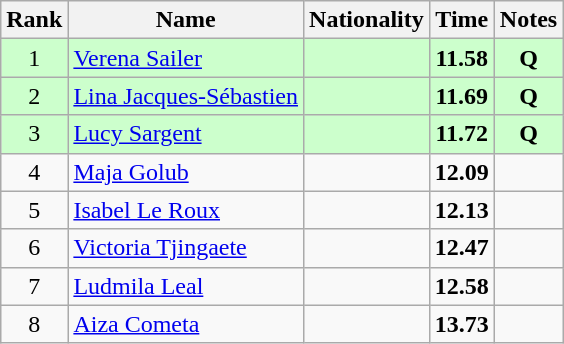<table class="wikitable sortable" style="text-align:center">
<tr>
<th>Rank</th>
<th>Name</th>
<th>Nationality</th>
<th>Time</th>
<th>Notes</th>
</tr>
<tr bgcolor=ccffcc>
<td>1</td>
<td align=left><a href='#'>Verena Sailer</a></td>
<td align=left></td>
<td><strong>11.58</strong></td>
<td><strong>Q</strong></td>
</tr>
<tr bgcolor=ccffcc>
<td>2</td>
<td align=left><a href='#'>Lina Jacques-Sébastien</a></td>
<td align=left></td>
<td><strong>11.69</strong></td>
<td><strong>Q</strong></td>
</tr>
<tr bgcolor=ccffcc>
<td>3</td>
<td align=left><a href='#'>Lucy Sargent</a></td>
<td align=left></td>
<td><strong>11.72</strong></td>
<td><strong>Q</strong></td>
</tr>
<tr>
<td>4</td>
<td align=left><a href='#'>Maja Golub</a></td>
<td align=left></td>
<td><strong>12.09</strong></td>
<td></td>
</tr>
<tr>
<td>5</td>
<td align=left><a href='#'>Isabel Le Roux</a></td>
<td align=left></td>
<td><strong>12.13</strong></td>
<td></td>
</tr>
<tr>
<td>6</td>
<td align=left><a href='#'>Victoria Tjingaete</a></td>
<td align=left></td>
<td><strong>12.47</strong></td>
<td></td>
</tr>
<tr>
<td>7</td>
<td align=left><a href='#'>Ludmila Leal</a></td>
<td align=left></td>
<td><strong>12.58</strong></td>
<td></td>
</tr>
<tr>
<td>8</td>
<td align=left><a href='#'>Aiza Cometa</a></td>
<td align=left></td>
<td><strong>13.73</strong></td>
<td></td>
</tr>
</table>
